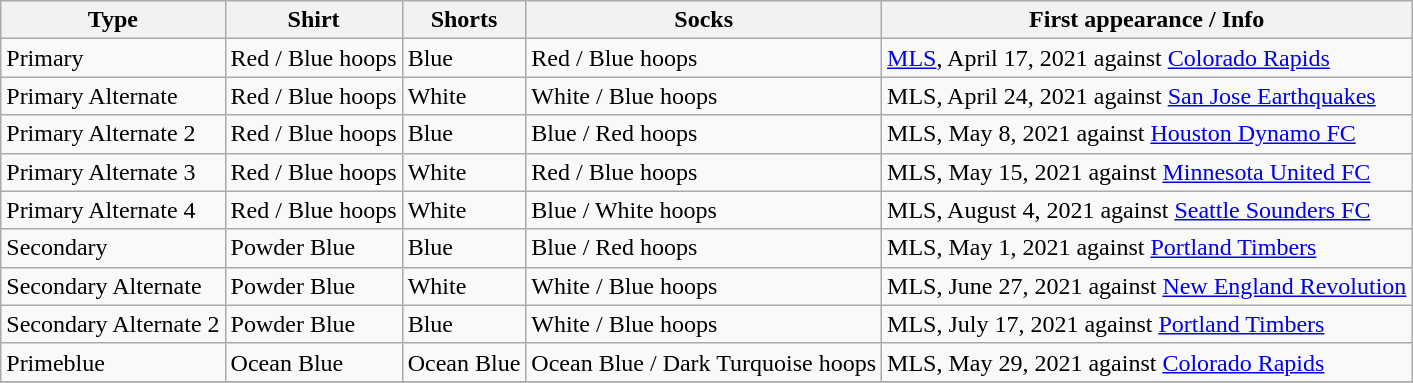<table class="wikitable">
<tr>
<th>Type</th>
<th>Shirt</th>
<th>Shorts</th>
<th>Socks</th>
<th>First appearance / Info</th>
</tr>
<tr>
<td>Primary</td>
<td>Red / Blue hoops</td>
<td>Blue</td>
<td>Red / Blue hoops</td>
<td><a href='#'>MLS</a>, April 17, 2021 against <a href='#'>Colorado Rapids</a></td>
</tr>
<tr>
<td>Primary Alternate</td>
<td>Red / Blue hoops</td>
<td>White</td>
<td>White / Blue hoops</td>
<td>MLS, April 24, 2021 against <a href='#'>San Jose Earthquakes</a></td>
</tr>
<tr>
<td>Primary Alternate 2</td>
<td>Red / Blue hoops</td>
<td>Blue</td>
<td>Blue / Red hoops</td>
<td>MLS, May 8, 2021 against <a href='#'>Houston Dynamo FC</a></td>
</tr>
<tr>
<td>Primary Alternate 3</td>
<td>Red / Blue hoops</td>
<td>White</td>
<td>Red / Blue hoops</td>
<td>MLS, May 15, 2021 against <a href='#'>Minnesota United FC</a></td>
</tr>
<tr>
<td>Primary Alternate 4</td>
<td>Red / Blue hoops</td>
<td>White</td>
<td>Blue / White hoops</td>
<td>MLS, August 4, 2021 against <a href='#'>Seattle Sounders FC</a></td>
</tr>
<tr>
<td>Secondary</td>
<td>Powder Blue</td>
<td>Blue</td>
<td>Blue / Red hoops</td>
<td>MLS, May 1, 2021 against <a href='#'>Portland Timbers</a></td>
</tr>
<tr>
<td>Secondary Alternate</td>
<td>Powder Blue</td>
<td>White</td>
<td>White / Blue hoops</td>
<td>MLS, June 27, 2021 against <a href='#'>New England Revolution</a></td>
</tr>
<tr>
<td>Secondary Alternate 2</td>
<td>Powder Blue</td>
<td>Blue</td>
<td>White / Blue hoops</td>
<td>MLS, July 17, 2021 against <a href='#'>Portland Timbers</a></td>
</tr>
<tr>
<td>Primeblue</td>
<td>Ocean Blue</td>
<td>Ocean Blue</td>
<td>Ocean Blue / Dark Turquoise hoops</td>
<td>MLS, May 29, 2021 against <a href='#'>Colorado Rapids</a></td>
</tr>
<tr>
</tr>
</table>
